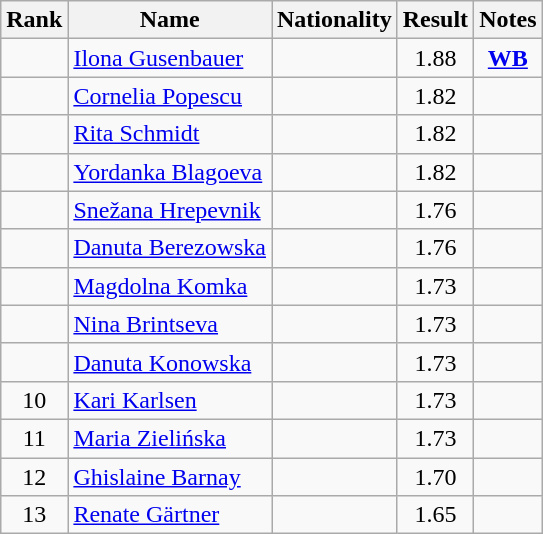<table class="wikitable sortable" style="text-align:center">
<tr>
<th>Rank</th>
<th>Name</th>
<th>Nationality</th>
<th>Result</th>
<th>Notes</th>
</tr>
<tr>
<td></td>
<td align="left"><a href='#'>Ilona Gusenbauer</a></td>
<td align=left></td>
<td>1.88</td>
<td><strong><a href='#'>WB</a></strong></td>
</tr>
<tr>
<td></td>
<td align="left"><a href='#'>Cornelia Popescu</a></td>
<td align=left></td>
<td>1.82</td>
<td></td>
</tr>
<tr>
<td></td>
<td align="left"><a href='#'>Rita Schmidt</a></td>
<td align=left></td>
<td>1.82</td>
<td></td>
</tr>
<tr>
<td></td>
<td align="left"><a href='#'>Yordanka Blagoeva</a></td>
<td align=left></td>
<td>1.82</td>
<td></td>
</tr>
<tr>
<td></td>
<td align="left"><a href='#'>Snežana Hrepevnik</a></td>
<td align=left></td>
<td>1.76</td>
<td></td>
</tr>
<tr>
<td></td>
<td align="left"><a href='#'>Danuta Berezowska</a></td>
<td align=left></td>
<td>1.76</td>
<td></td>
</tr>
<tr>
<td></td>
<td align="left"><a href='#'>Magdolna Komka</a></td>
<td align=left></td>
<td>1.73</td>
<td></td>
</tr>
<tr>
<td></td>
<td align="left"><a href='#'>Nina Brintseva</a></td>
<td align=left></td>
<td>1.73</td>
<td></td>
</tr>
<tr>
<td></td>
<td align="left"><a href='#'>Danuta Konowska</a></td>
<td align=left></td>
<td>1.73</td>
<td></td>
</tr>
<tr>
<td>10</td>
<td align="left"><a href='#'>Kari Karlsen</a></td>
<td align=left></td>
<td>1.73</td>
<td></td>
</tr>
<tr>
<td>11</td>
<td align="left"><a href='#'>Maria Zielińska</a></td>
<td align=left></td>
<td>1.73</td>
<td></td>
</tr>
<tr>
<td>12</td>
<td align="left"><a href='#'>Ghislaine Barnay</a></td>
<td align=left></td>
<td>1.70</td>
<td></td>
</tr>
<tr>
<td>13</td>
<td align="left"><a href='#'>Renate Gärtner</a></td>
<td align=left></td>
<td>1.65</td>
<td></td>
</tr>
</table>
